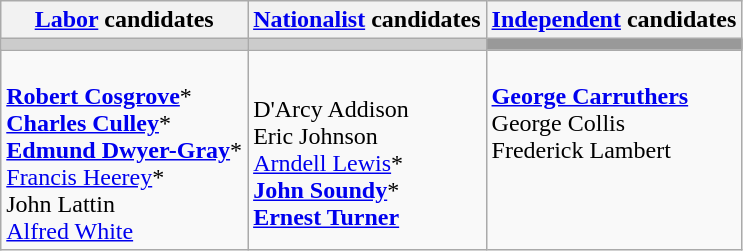<table class="wikitable">
<tr>
<th><a href='#'>Labor</a> candidates</th>
<th><a href='#'>Nationalist</a> candidates</th>
<th><a href='#'>Independent</a> candidates</th>
</tr>
<tr bgcolor="#cccccc">
<td></td>
<td></td>
<td bgcolor="#999999"></td>
</tr>
<tr>
<td><br><strong><a href='#'>Robert Cosgrove</a></strong>*<br>
<strong><a href='#'>Charles Culley</a></strong>*<br>
<strong><a href='#'>Edmund Dwyer-Gray</a></strong>*<br>
<a href='#'>Francis Heerey</a>*<br>
John Lattin<br>
<a href='#'>Alfred White</a></td>
<td><br>D'Arcy Addison<br>
Eric Johnson<br>
<a href='#'>Arndell Lewis</a>*<br>
<strong><a href='#'>John Soundy</a></strong>*<br>
<strong><a href='#'>Ernest Turner</a></strong></td>
<td valign=top><br><strong><a href='#'>George Carruthers</a></strong><br>
George Collis<br>
Frederick Lambert</td>
</tr>
</table>
